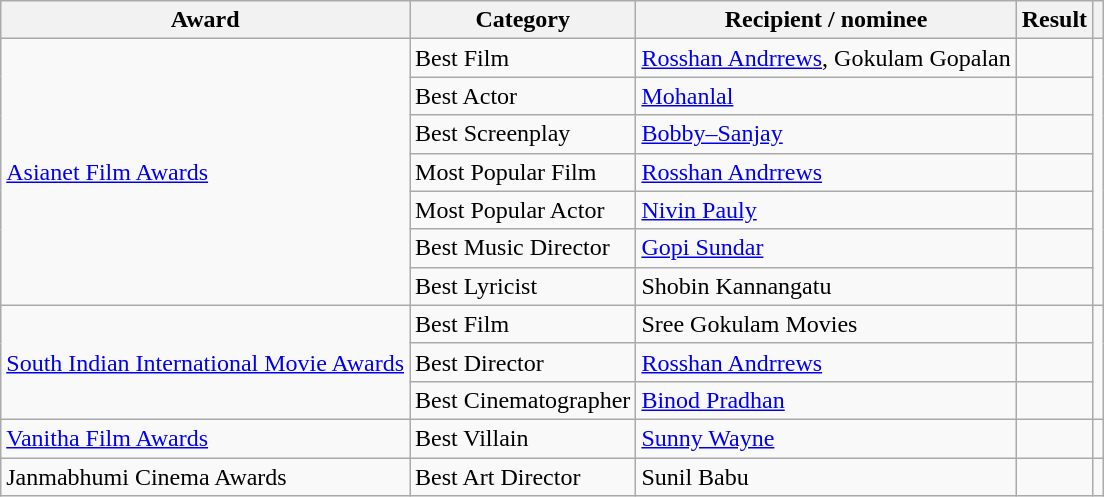<table class="wikitable">
<tr>
<th>Award</th>
<th>Category</th>
<th>Recipient / nominee</th>
<th>Result</th>
<th></th>
</tr>
<tr>
<td rowspan="7"><a href='#'>Asianet Film Awards</a></td>
<td>Best Film</td>
<td><a href='#'>Rosshan Andrrews</a>, Gokulam Gopalan</td>
<td></td>
<td rowspan="7"></td>
</tr>
<tr>
<td>Best Actor</td>
<td><a href='#'>Mohanlal</a></td>
<td></td>
</tr>
<tr>
<td>Best Screenplay</td>
<td><a href='#'>Bobby–Sanjay</a></td>
<td></td>
</tr>
<tr>
<td>Most Popular Film</td>
<td><a href='#'>Rosshan Andrrews</a></td>
<td></td>
</tr>
<tr>
<td>Most Popular Actor</td>
<td><a href='#'>Nivin Pauly</a></td>
<td></td>
</tr>
<tr>
<td>Best Music Director</td>
<td><a href='#'>Gopi Sundar</a></td>
<td></td>
</tr>
<tr>
<td>Best Lyricist</td>
<td>Shobin Kannangatu</td>
<td></td>
</tr>
<tr>
<td rowspan="3"><a href='#'>South Indian International Movie Awards</a></td>
<td>Best Film</td>
<td>Sree Gokulam Movies</td>
<td></td>
<td rowspan="3"></td>
</tr>
<tr>
<td>Best Director</td>
<td><a href='#'>Rosshan Andrrews</a></td>
<td></td>
</tr>
<tr>
<td>Best Cinematographer</td>
<td><a href='#'>Binod Pradhan</a></td>
<td></td>
</tr>
<tr>
<td><a href='#'>Vanitha Film Awards</a></td>
<td>Best Villain</td>
<td><a href='#'>Sunny Wayne</a></td>
<td></td>
<td></td>
</tr>
<tr>
<td>Janmabhumi Cinema Awards</td>
<td>Best Art Director</td>
<td>Sunil Babu</td>
<td></td>
<td></td>
</tr>
</table>
